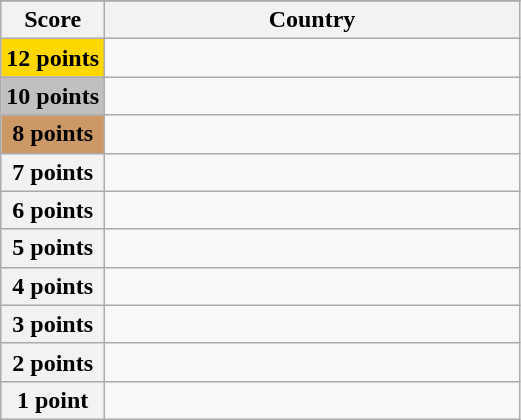<table class="wikitable">
<tr>
</tr>
<tr>
<th scope="col" width="20%">Score</th>
<th scope="col">Country</th>
</tr>
<tr>
<th scope="row" style="background:gold">12 points</th>
<td></td>
</tr>
<tr>
<th scope="row" style="background:silver">10 points</th>
<td></td>
</tr>
<tr>
<th scope="row" style="background:#CC9966">8 points</th>
<td></td>
</tr>
<tr>
<th scope="row">7 points</th>
<td></td>
</tr>
<tr>
<th scope="row">6 points</th>
<td></td>
</tr>
<tr>
<th scope="row">5 points</th>
<td></td>
</tr>
<tr>
<th scope="row">4 points</th>
<td></td>
</tr>
<tr>
<th scope="row">3 points</th>
<td></td>
</tr>
<tr>
<th scope="row">2 points</th>
<td></td>
</tr>
<tr>
<th scope="row">1 point</th>
<td></td>
</tr>
</table>
